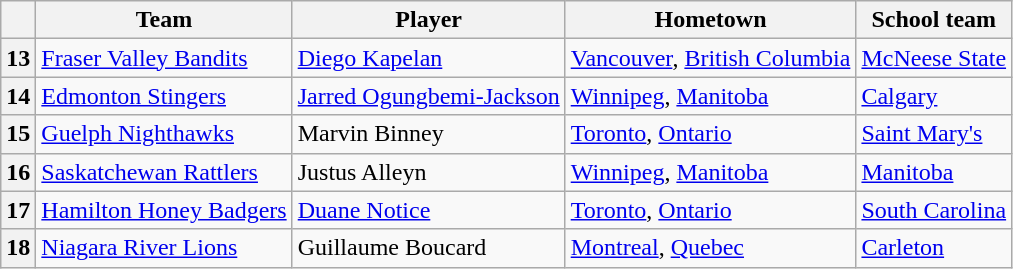<table class="wikitable">
<tr>
<th></th>
<th>Team</th>
<th>Player</th>
<th>Hometown</th>
<th>School team</th>
</tr>
<tr>
<th>13</th>
<td><a href='#'>Fraser Valley Bandits</a></td>
<td><a href='#'>Diego Kapelan</a></td>
<td> <a href='#'>Vancouver</a>, <a href='#'>British Columbia</a></td>
<td><a href='#'>McNeese State</a></td>
</tr>
<tr>
<th>14</th>
<td><a href='#'>Edmonton Stingers</a></td>
<td><a href='#'>Jarred Ogungbemi-Jackson</a></td>
<td> <a href='#'>Winnipeg</a>, <a href='#'>Manitoba</a></td>
<td><a href='#'>Calgary</a></td>
</tr>
<tr>
<th>15</th>
<td><a href='#'>Guelph Nighthawks</a></td>
<td>Marvin Binney</td>
<td> <a href='#'>Toronto</a>, <a href='#'>Ontario</a></td>
<td><a href='#'>Saint Mary's</a></td>
</tr>
<tr>
<th>16</th>
<td><a href='#'>Saskatchewan Rattlers</a></td>
<td>Justus Alleyn</td>
<td> <a href='#'>Winnipeg</a>, <a href='#'>Manitoba</a></td>
<td><a href='#'>Manitoba</a></td>
</tr>
<tr>
<th>17</th>
<td><a href='#'>Hamilton Honey Badgers</a></td>
<td><a href='#'>Duane Notice</a></td>
<td> <a href='#'>Toronto</a>, <a href='#'>Ontario</a></td>
<td><a href='#'>South Carolina</a></td>
</tr>
<tr>
<th>18</th>
<td><a href='#'>Niagara River Lions</a></td>
<td>Guillaume Boucard</td>
<td> <a href='#'>Montreal</a>, <a href='#'>Quebec</a></td>
<td><a href='#'>Carleton</a></td>
</tr>
</table>
